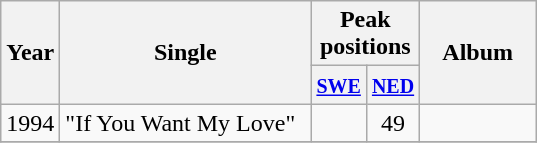<table class="wikitable">
<tr>
<th align="center" rowspan="2" width="10">Year</th>
<th align="center" rowspan="2" width="160">Single</th>
<th align="center" colspan="2" width="20">Peak positions</th>
<th align="center" rowspan="2" width="70">Album</th>
</tr>
<tr>
<th width="20"><small><a href='#'>SWE</a><br></small></th>
<th width="20"><small><a href='#'>NED</a><br></small></th>
</tr>
<tr>
<td>1994</td>
<td>"If You Want My Love"</td>
<td style="text-align:center;"></td>
<td style="text-align:center;">49</td>
<td style="text-align:center;"></td>
</tr>
<tr>
</tr>
</table>
